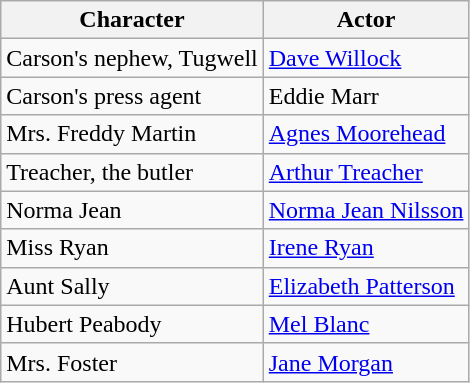<table class="wikitable">
<tr>
<th>Character</th>
<th>Actor</th>
</tr>
<tr>
<td>Carson's nephew, Tugwell</td>
<td><a href='#'>Dave Willock</a></td>
</tr>
<tr>
<td>Carson's press agent</td>
<td>Eddie Marr</td>
</tr>
<tr>
<td>Mrs. Freddy Martin</td>
<td><a href='#'>Agnes Moorehead</a></td>
</tr>
<tr>
<td>Treacher, the butler</td>
<td><a href='#'>Arthur Treacher</a></td>
</tr>
<tr>
<td>Norma Jean</td>
<td><a href='#'>Norma Jean Nilsson</a></td>
</tr>
<tr>
<td>Miss Ryan</td>
<td><a href='#'>Irene Ryan</a></td>
</tr>
<tr>
<td>Aunt Sally</td>
<td><a href='#'>Elizabeth Patterson</a></td>
</tr>
<tr>
<td>Hubert Peabody</td>
<td><a href='#'>Mel Blanc</a></td>
</tr>
<tr>
<td>Mrs. Foster</td>
<td><a href='#'>Jane Morgan</a></td>
</tr>
</table>
